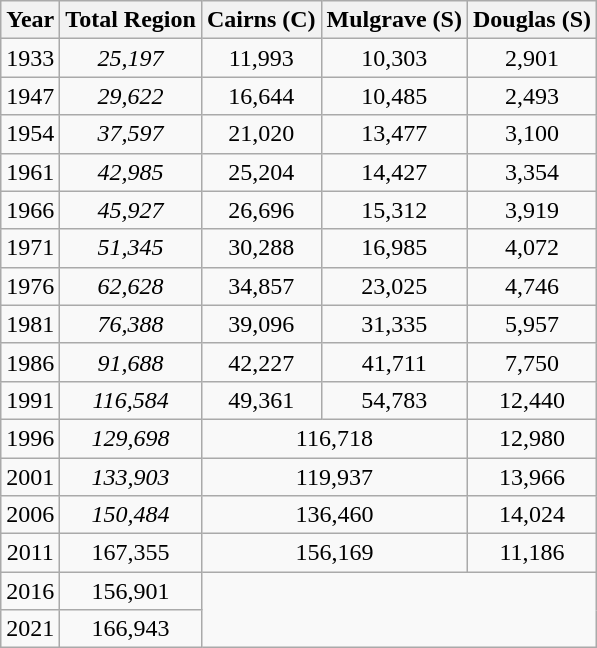<table class="wikitable" style="text-align:center;">
<tr>
<th>Year</th>
<th>Total Region</th>
<th>Cairns (C)</th>
<th>Mulgrave (S)</th>
<th>Douglas (S)</th>
</tr>
<tr>
<td>1933</td>
<td><em>25,197</em></td>
<td>11,993</td>
<td>10,303</td>
<td>2,901</td>
</tr>
<tr>
<td>1947</td>
<td><em>29,622</em></td>
<td>16,644</td>
<td>10,485</td>
<td>2,493</td>
</tr>
<tr>
<td>1954</td>
<td><em>37,597</em></td>
<td>21,020</td>
<td>13,477</td>
<td>3,100</td>
</tr>
<tr>
<td>1961</td>
<td><em>42,985</em></td>
<td>25,204</td>
<td>14,427</td>
<td>3,354</td>
</tr>
<tr>
<td>1966</td>
<td><em>45,927</em></td>
<td>26,696</td>
<td>15,312</td>
<td>3,919</td>
</tr>
<tr>
<td>1971</td>
<td><em>51,345</em></td>
<td>30,288</td>
<td>16,985</td>
<td>4,072</td>
</tr>
<tr>
<td>1976</td>
<td><em>62,628</em></td>
<td>34,857</td>
<td>23,025</td>
<td>4,746</td>
</tr>
<tr>
<td>1981</td>
<td><em>76,388</em></td>
<td>39,096</td>
<td>31,335</td>
<td>5,957</td>
</tr>
<tr>
<td>1986</td>
<td><em>91,688</em></td>
<td>42,227</td>
<td>41,711</td>
<td>7,750</td>
</tr>
<tr>
<td>1991</td>
<td><em>116,584</em></td>
<td>49,361</td>
<td>54,783</td>
<td>12,440</td>
</tr>
<tr>
<td>1996</td>
<td><em>129,698</em></td>
<td colspan="2">116,718</td>
<td>12,980</td>
</tr>
<tr>
<td>2001</td>
<td><em>133,903</em></td>
<td colspan="2">119,937</td>
<td>13,966</td>
</tr>
<tr>
<td>2006</td>
<td><em>150,484</em></td>
<td colspan="2">136,460</td>
<td>14,024</td>
</tr>
<tr>
<td>2011</td>
<td>167,355</td>
<td colspan="2">156,169</td>
<td>11,186</td>
</tr>
<tr>
<td>2016</td>
<td>156,901</td>
</tr>
<tr>
<td>2021</td>
<td>166,943</td>
</tr>
</table>
